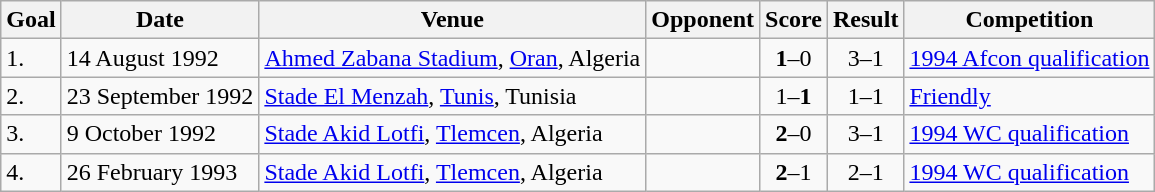<table class="wikitable">
<tr>
<th>Goal</th>
<th>Date</th>
<th>Venue</th>
<th>Opponent</th>
<th>Score</th>
<th>Result</th>
<th>Competition</th>
</tr>
<tr>
<td>1.</td>
<td>14 August 1992</td>
<td><a href='#'>Ahmed Zabana Stadium</a>, <a href='#'>Oran</a>, Algeria</td>
<td></td>
<td align=center><strong>1</strong>–0</td>
<td align=center>3–1</td>
<td><a href='#'>1994 Afcon qualification</a></td>
</tr>
<tr>
<td>2.</td>
<td>23 September 1992</td>
<td><a href='#'>Stade El Menzah</a>, <a href='#'>Tunis</a>, Tunisia</td>
<td></td>
<td align=center>1–<strong>1</strong></td>
<td align=center>1–1</td>
<td><a href='#'>Friendly</a></td>
</tr>
<tr>
<td>3.</td>
<td>9 October 1992</td>
<td><a href='#'>Stade Akid Lotfi</a>, <a href='#'>Tlemcen</a>, Algeria</td>
<td></td>
<td align=center><strong>2</strong>–0</td>
<td align=center>3–1</td>
<td><a href='#'>1994 WC qualification</a></td>
</tr>
<tr>
<td>4.</td>
<td>26 February 1993</td>
<td><a href='#'>Stade Akid Lotfi</a>, <a href='#'>Tlemcen</a>, Algeria</td>
<td></td>
<td align=center><strong>2</strong>–1</td>
<td align=center>2–1</td>
<td><a href='#'>1994 WC qualification</a></td>
</tr>
</table>
